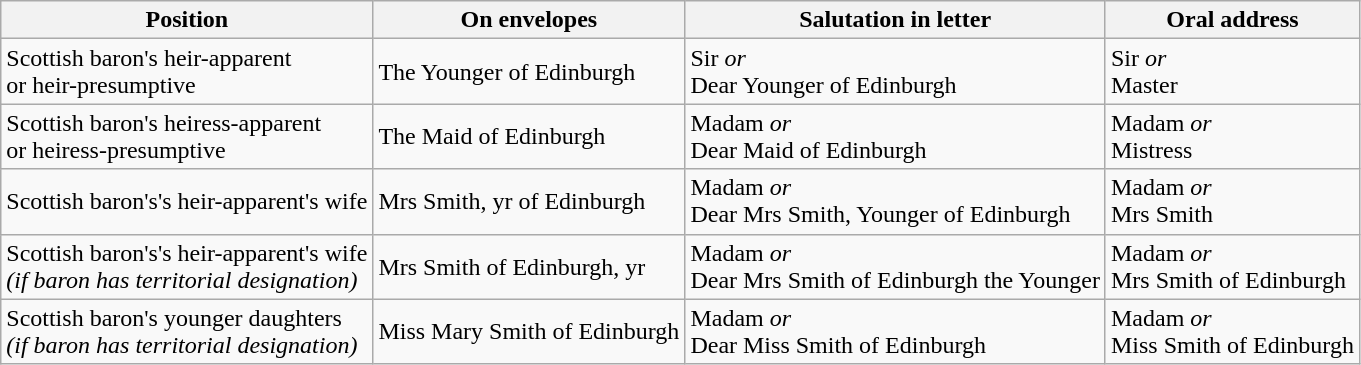<table class="wikitable">
<tr>
<th>Position</th>
<th>On envelopes</th>
<th>Salutation in letter</th>
<th>Oral address</th>
</tr>
<tr>
<td>Scottish baron's heir-apparent<br>or heir-presumptive</td>
<td>The Younger of Edinburgh</td>
<td>Sir <em>or</em><br>Dear Younger of Edinburgh</td>
<td>Sir <em>or</em><br>Master</td>
</tr>
<tr>
<td>Scottish baron's heiress-apparent<br>or heiress-presumptive</td>
<td>The Maid of Edinburgh</td>
<td>Madam <em>or</em><br>Dear Maid of Edinburgh</td>
<td>Madam <em>or</em><br>Mistress</td>
</tr>
<tr>
<td>Scottish baron's's heir-apparent's wife</td>
<td>Mrs Smith, yr of Edinburgh</td>
<td>Madam <em>or</em><br>Dear Mrs Smith, Younger of Edinburgh</td>
<td>Madam <em>or</em><br>Mrs Smith</td>
</tr>
<tr>
<td>Scottish baron's's heir-apparent's wife<br><em>(if baron has territorial designation)</em></td>
<td>Mrs Smith of Edinburgh, yr</td>
<td>Madam <em>or</em><br>Dear Mrs Smith of Edinburgh the Younger</td>
<td>Madam <em>or</em><br>Mrs Smith of Edinburgh</td>
</tr>
<tr>
<td>Scottish baron's younger daughters<br><em>(if baron has territorial designation)</em></td>
<td>Miss Mary Smith of Edinburgh</td>
<td>Madam <em>or</em><br>Dear Miss Smith of Edinburgh</td>
<td>Madam <em>or</em><br>Miss Smith of Edinburgh</td>
</tr>
</table>
